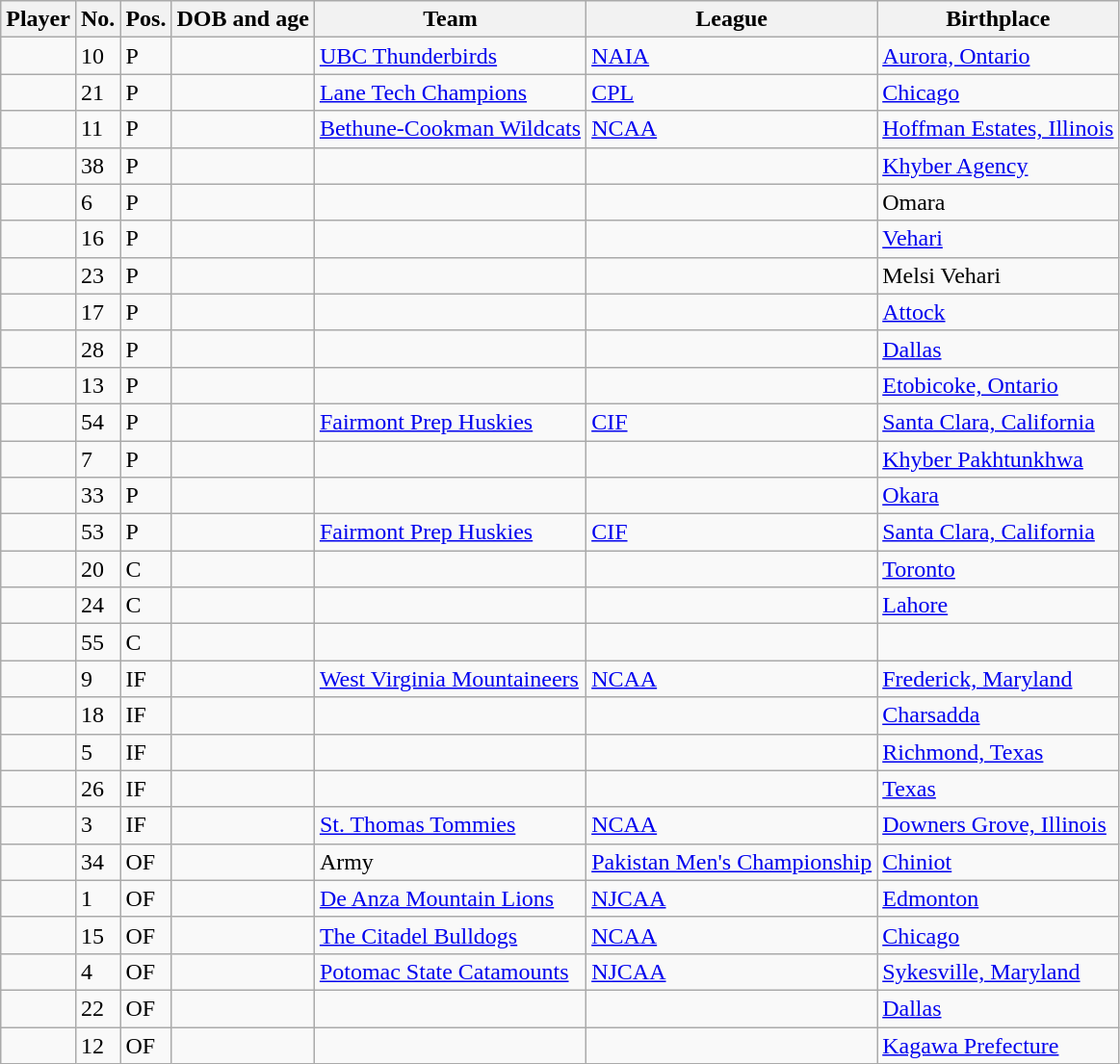<table class="wikitable sortable" style="white-space:nowrap;">
<tr>
<th>Player</th>
<th>No.</th>
<th>Pos.</th>
<th>DOB and age</th>
<th>Team</th>
<th>League</th>
<th>Birthplace</th>
</tr>
<tr>
<td></td>
<td>10</td>
<td>P</td>
<td></td>
<td><a href='#'>UBC Thunderbirds</a></td>
<td><a href='#'>NAIA</a></td>
<td> <a href='#'>Aurora, Ontario</a></td>
</tr>
<tr>
<td></td>
<td>21</td>
<td>P</td>
<td></td>
<td><a href='#'>Lane Tech Champions</a></td>
<td><a href='#'>CPL</a></td>
<td> <a href='#'>Chicago</a></td>
</tr>
<tr>
<td></td>
<td>11</td>
<td>P</td>
<td></td>
<td><a href='#'>Bethune-Cookman Wildcats</a></td>
<td><a href='#'>NCAA</a></td>
<td> <a href='#'>Hoffman Estates, Illinois</a></td>
</tr>
<tr>
<td></td>
<td>38</td>
<td>P</td>
<td></td>
<td></td>
<td></td>
<td> <a href='#'>Khyber Agency</a></td>
</tr>
<tr>
<td></td>
<td>6</td>
<td>P</td>
<td></td>
<td></td>
<td></td>
<td> Omara</td>
</tr>
<tr>
<td></td>
<td>16</td>
<td>P</td>
<td></td>
<td></td>
<td></td>
<td> <a href='#'>Vehari</a></td>
</tr>
<tr>
<td></td>
<td>23</td>
<td>P</td>
<td></td>
<td></td>
<td></td>
<td> Melsi Vehari</td>
</tr>
<tr>
<td></td>
<td>17</td>
<td>P</td>
<td></td>
<td></td>
<td></td>
<td> <a href='#'>Attock</a></td>
</tr>
<tr>
<td></td>
<td>28</td>
<td>P</td>
<td></td>
<td></td>
<td></td>
<td> <a href='#'>Dallas</a></td>
</tr>
<tr>
<td></td>
<td>13</td>
<td>P</td>
<td></td>
<td></td>
<td></td>
<td> <a href='#'>Etobicoke, Ontario</a></td>
</tr>
<tr>
<td></td>
<td>54</td>
<td>P</td>
<td></td>
<td><a href='#'>Fairmont Prep Huskies</a></td>
<td><a href='#'>CIF</a></td>
<td> <a href='#'>Santa Clara, California</a></td>
</tr>
<tr>
<td></td>
<td>7</td>
<td>P</td>
<td></td>
<td></td>
<td></td>
<td> <a href='#'>Khyber Pakhtunkhwa</a></td>
</tr>
<tr>
<td></td>
<td>33</td>
<td>P</td>
<td></td>
<td></td>
<td></td>
<td> <a href='#'>Okara</a></td>
</tr>
<tr>
<td></td>
<td>53</td>
<td>P</td>
<td></td>
<td><a href='#'>Fairmont Prep Huskies</a></td>
<td><a href='#'>CIF</a></td>
<td> <a href='#'>Santa Clara, California</a></td>
</tr>
<tr>
<td></td>
<td>20</td>
<td>C</td>
<td></td>
<td></td>
<td></td>
<td> <a href='#'>Toronto</a></td>
</tr>
<tr>
<td></td>
<td>24</td>
<td>C</td>
<td></td>
<td></td>
<td></td>
<td> <a href='#'>Lahore</a></td>
</tr>
<tr>
<td></td>
<td>55</td>
<td>C</td>
<td></td>
<td></td>
<td></td>
<td></td>
</tr>
<tr>
<td></td>
<td>9</td>
<td>IF</td>
<td></td>
<td><a href='#'>West Virginia Mountaineers</a></td>
<td><a href='#'>NCAA</a></td>
<td> <a href='#'>Frederick, Maryland</a></td>
</tr>
<tr>
<td></td>
<td>18</td>
<td>IF</td>
<td></td>
<td></td>
<td></td>
<td> <a href='#'>Charsadda</a></td>
</tr>
<tr>
<td></td>
<td>5</td>
<td>IF</td>
<td></td>
<td></td>
<td></td>
<td> <a href='#'>Richmond, Texas</a></td>
</tr>
<tr>
<td></td>
<td>26</td>
<td>IF</td>
<td></td>
<td></td>
<td></td>
<td> <a href='#'>Texas</a></td>
</tr>
<tr>
<td></td>
<td>3</td>
<td>IF</td>
<td></td>
<td><a href='#'>St. Thomas Tommies</a></td>
<td><a href='#'>NCAA</a></td>
<td> <a href='#'>Downers Grove, Illinois</a></td>
</tr>
<tr>
<td></td>
<td>34</td>
<td>OF</td>
<td></td>
<td>Army</td>
<td><a href='#'>Pakistan Men's Championship</a></td>
<td> <a href='#'>Chiniot</a></td>
</tr>
<tr>
<td></td>
<td>1</td>
<td>OF</td>
<td></td>
<td><a href='#'>De Anza Mountain Lions</a></td>
<td><a href='#'>NJCAA</a></td>
<td> <a href='#'>Edmonton</a></td>
</tr>
<tr>
<td></td>
<td>15</td>
<td>OF</td>
<td></td>
<td><a href='#'>The Citadel Bulldogs</a></td>
<td><a href='#'>NCAA</a></td>
<td> <a href='#'>Chicago</a></td>
</tr>
<tr>
<td></td>
<td>4</td>
<td>OF</td>
<td></td>
<td><a href='#'>Potomac State Catamounts</a></td>
<td><a href='#'>NJCAA</a></td>
<td> <a href='#'>Sykesville, Maryland</a></td>
</tr>
<tr>
<td></td>
<td>22</td>
<td>OF</td>
<td></td>
<td></td>
<td></td>
<td> <a href='#'>Dallas</a></td>
</tr>
<tr>
<td></td>
<td>12</td>
<td>OF</td>
<td></td>
<td></td>
<td></td>
<td> <a href='#'>Kagawa Prefecture</a></td>
</tr>
</table>
